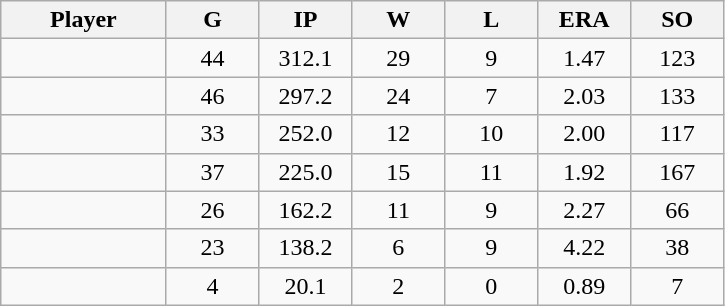<table class="wikitable sortable">
<tr>
<th bgcolor="#DDDDFF" width="16%">Player</th>
<th bgcolor="#DDDDFF" width="9%">G</th>
<th bgcolor="#DDDDFF" width="9%">IP</th>
<th bgcolor="#DDDDFF" width="9%">W</th>
<th bgcolor="#DDDDFF" width="9%">L</th>
<th bgcolor="#DDDDFF" width="9%">ERA</th>
<th bgcolor="#DDDDFF" width="9%">SO</th>
</tr>
<tr align="center">
<td></td>
<td>44</td>
<td>312.1</td>
<td>29</td>
<td>9</td>
<td>1.47</td>
<td>123</td>
</tr>
<tr align="center">
<td></td>
<td>46</td>
<td>297.2</td>
<td>24</td>
<td>7</td>
<td>2.03</td>
<td>133</td>
</tr>
<tr align="center">
<td></td>
<td>33</td>
<td>252.0</td>
<td>12</td>
<td>10</td>
<td>2.00</td>
<td>117</td>
</tr>
<tr align="center">
<td></td>
<td>37</td>
<td>225.0</td>
<td>15</td>
<td>11</td>
<td>1.92</td>
<td>167</td>
</tr>
<tr align="center">
<td></td>
<td>26</td>
<td>162.2</td>
<td>11</td>
<td>9</td>
<td>2.27</td>
<td>66</td>
</tr>
<tr align="center">
<td></td>
<td>23</td>
<td>138.2</td>
<td>6</td>
<td>9</td>
<td>4.22</td>
<td>38</td>
</tr>
<tr align="center">
<td></td>
<td>4</td>
<td>20.1</td>
<td>2</td>
<td>0</td>
<td>0.89</td>
<td>7</td>
</tr>
</table>
